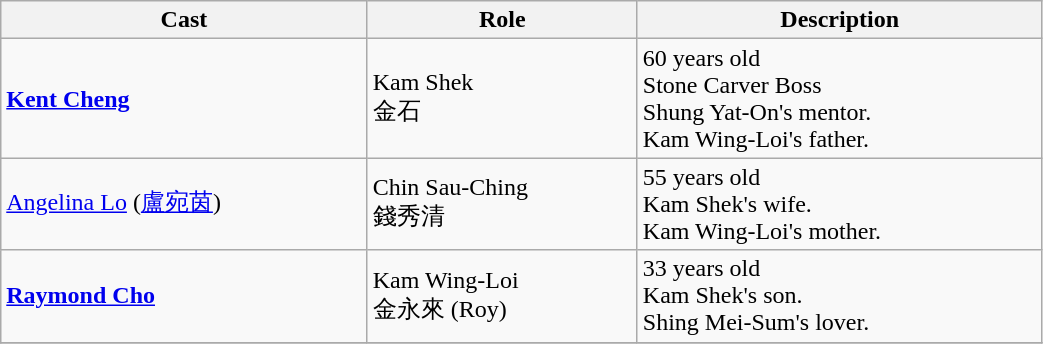<table class="wikitable" width="55%">
<tr>
<th>Cast</th>
<th>Role</th>
<th>Description</th>
</tr>
<tr>
<td><strong><a href='#'>Kent Cheng</a></strong></td>
<td>Kam Shek <br> 金石</td>
<td>60 years old<br>Stone Carver Boss <br> Shung Yat-On's mentor. <br> Kam Wing-Loi's father.</td>
</tr>
<tr>
<td><a href='#'>Angelina Lo</a> (<a href='#'>盧宛茵</a>)</td>
<td>Chin Sau-Ching <br> 錢秀清</td>
<td>55 years old<br>Kam Shek's wife. <br> Kam Wing-Loi's mother.</td>
</tr>
<tr>
<td><strong><a href='#'>Raymond Cho</a></strong></td>
<td>Kam Wing-Loi <br> 金永來 (Roy)</td>
<td>33 years old<br>Kam Shek's son. <br> Shing Mei-Sum's lover.</td>
</tr>
<tr>
</tr>
</table>
